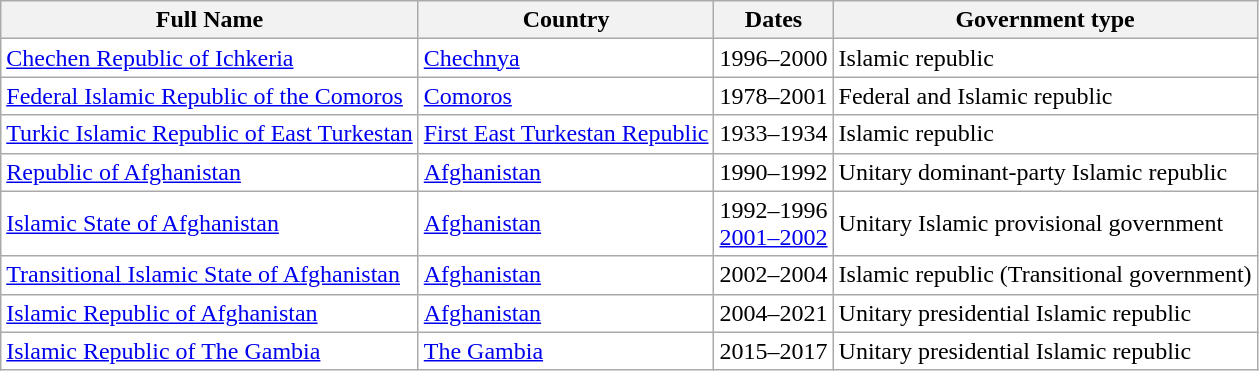<table class="sortable wikitable" style="background:white; text-align:left;">
<tr>
<th>Full Name</th>
<th>Country</th>
<th>Dates</th>
<th>Government type</th>
</tr>
<tr>
<td> <a href='#'>Chechen Republic of Ichkeria</a></td>
<td><a href='#'>Chechnya</a></td>
<td>1996–2000</td>
<td>Islamic republic</td>
</tr>
<tr>
<td> <a href='#'>Federal Islamic Republic of the Comoros</a></td>
<td><a href='#'>Comoros</a></td>
<td>1978–2001</td>
<td>Federal and Islamic republic</td>
</tr>
<tr>
<td> <a href='#'>Turkic Islamic Republic of East Turkestan</a></td>
<td><a href='#'>First East Turkestan Republic</a></td>
<td>1933–1934</td>
<td>Islamic republic</td>
</tr>
<tr>
<td> <a href='#'>Republic of Afghanistan</a></td>
<td><a href='#'>Afghanistan</a></td>
<td>1990–1992</td>
<td>Unitary dominant-party Islamic republic</td>
</tr>
<tr>
<td> <a href='#'>Islamic State of Afghanistan</a></td>
<td><a href='#'>Afghanistan</a></td>
<td>1992–1996<br><a href='#'>2001–2002</a></td>
<td>Unitary Islamic provisional government</td>
</tr>
<tr>
<td> <a href='#'>Transitional Islamic State of Afghanistan</a></td>
<td><a href='#'>Afghanistan</a></td>
<td>2002–2004</td>
<td>Islamic republic (Transitional government)</td>
</tr>
<tr>
<td> <a href='#'>Islamic Republic of Afghanistan</a></td>
<td><a href='#'>Afghanistan</a></td>
<td>2004–2021</td>
<td>Unitary presidential Islamic republic</td>
</tr>
<tr>
<td> <a href='#'>Islamic Republic of The Gambia</a></td>
<td><a href='#'>The Gambia</a></td>
<td>2015–2017</td>
<td>Unitary presidential Islamic republic</td>
</tr>
</table>
